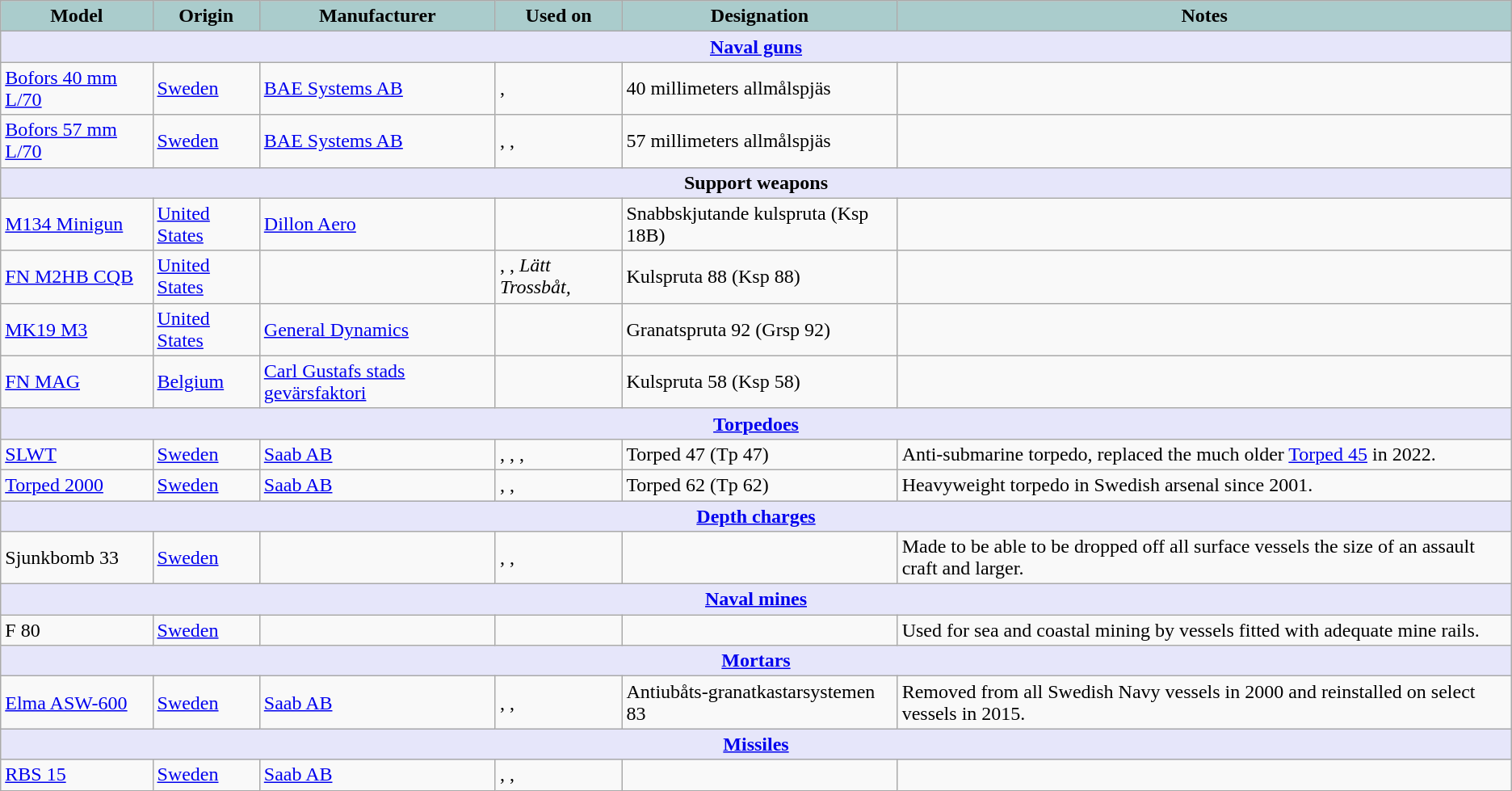<table class="wikitable">
<tr>
<th style="text-align:center; background:#acc;">Model</th>
<th style="text-align:center; background:#acc;">Origin</th>
<th style="text-align:center; background:#acc;">Manufacturer</th>
<th style="text-align:center; background:#acc;">Used on</th>
<th style="text-align:center; background:#acc;">Designation</th>
<th style="text-align:center; background:#acc;">Notes</th>
</tr>
<tr>
<th colspan="6" style="align: center; background: lavender;"><a href='#'>Naval guns</a></th>
</tr>
<tr>
<td><a href='#'>Bofors 40 mm L/70</a></td>
<td><a href='#'>Sweden</a></td>
<td><a href='#'>BAE Systems AB</a></td>
<td>, </td>
<td>40 millimeters allmålspjäs</td>
<td></td>
</tr>
<tr>
<td><a href='#'>Bofors 57 mm L/70</a></td>
<td><a href='#'>Sweden</a></td>
<td><a href='#'>BAE Systems AB</a></td>
<td>, , </td>
<td>57 millimeters allmålspjäs</td>
<td></td>
</tr>
<tr>
<th colspan="6" style="align: center; background: lavender;">Support weapons</th>
</tr>
<tr>
<td><a href='#'>M134 Minigun</a></td>
<td><a href='#'>United States</a></td>
<td><a href='#'>Dillon Aero</a></td>
<td></td>
<td>Snabbskjutande kulspruta (Ksp 18B)</td>
<td></td>
</tr>
<tr>
<td><a href='#'>FN M2HB CQB</a></td>
<td><a href='#'>United States</a></td>
<td></td>
<td>, , <em>Lätt Trossbåt, </em></td>
<td>Kulspruta 88 (Ksp 88)</td>
<td></td>
</tr>
<tr>
<td><a href='#'>MK19 M3</a></td>
<td><a href='#'>United States</a></td>
<td><a href='#'>General Dynamics</a></td>
<td></td>
<td>Granatspruta 92 (Grsp 92)</td>
<td></td>
</tr>
<tr>
<td><a href='#'>FN MAG</a></td>
<td><a href='#'>Belgium</a></td>
<td><a href='#'>Carl Gustafs stads gevärsfaktori</a></td>
<td></td>
<td>Kulspruta 58 (Ksp 58)</td>
<td></td>
</tr>
<tr>
<th colspan="6" style="align: center; background: lavender;"><a href='#'>Torpedoes</a></th>
</tr>
<tr>
<td><a href='#'>SLWT</a></td>
<td><a href='#'>Sweden</a></td>
<td><a href='#'>Saab AB</a></td>
<td>, , , </td>
<td>Torped 47 (Tp 47)</td>
<td>Anti-submarine torpedo, replaced the much older <a href='#'>Torped 45</a> in 2022.</td>
</tr>
<tr>
<td><a href='#'>Torped 2000</a></td>
<td><a href='#'>Sweden</a></td>
<td><a href='#'>Saab AB</a></td>
<td>, , </td>
<td>Torped 62 (Tp 62)</td>
<td>Heavyweight torpedo in Swedish arsenal since 2001.</td>
</tr>
<tr>
<th colspan="6" style="align: center; background: lavender;"><a href='#'>Depth charges</a></th>
</tr>
<tr>
<td>Sjunkbomb 33</td>
<td><a href='#'>Sweden</a></td>
<td></td>
<td>, , </td>
<td></td>
<td>Made to be able to be dropped off all surface vessels the size of an assault craft and larger.</td>
</tr>
<tr>
<th colspan="6" style="align: center; background: lavender;"><a href='#'>Naval mines</a></th>
</tr>
<tr>
<td>F 80</td>
<td><a href='#'>Sweden</a></td>
<td></td>
<td></td>
<td></td>
<td>Used for sea and coastal mining by vessels fitted with adequate mine rails.</td>
</tr>
<tr>
<th colspan="6" style="align: center; background: lavender;"><a href='#'>Mortars</a></th>
</tr>
<tr>
<td><a href='#'>Elma ASW-600</a></td>
<td><a href='#'>Sweden</a></td>
<td><a href='#'>Saab AB</a></td>
<td>, , </td>
<td>Antiubåts-granatkastarsystemen 83</td>
<td>Removed from all Swedish Navy vessels in 2000 and reinstalled on select vessels in 2015.</td>
</tr>
<tr>
<th colspan="6" style="align: center; background: lavender;"><a href='#'>Missiles</a></th>
</tr>
<tr>
<td><a href='#'>RBS 15</a></td>
<td><a href='#'>Sweden</a></td>
<td><a href='#'>Saab AB</a></td>
<td>, , </td>
<td></td>
<td></td>
</tr>
</table>
